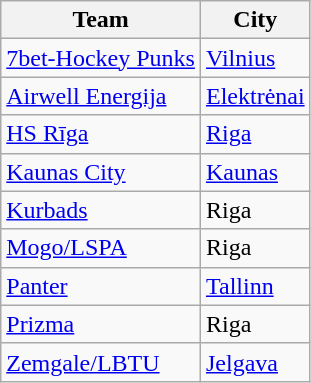<table class="wikitable sortable">
<tr>
<th>Team</th>
<th>City</th>
</tr>
<tr>
<td><a href='#'>7bet-Hockey Punks</a></td>
<td> <a href='#'>Vilnius</a></td>
</tr>
<tr>
<td><a href='#'>Airwell Energija</a></td>
<td> <a href='#'>Elektrėnai</a></td>
</tr>
<tr>
<td><a href='#'>HS Rīga</a></td>
<td> <a href='#'>Riga</a></td>
</tr>
<tr>
<td><a href='#'>Kaunas City</a></td>
<td> <a href='#'>Kaunas</a></td>
</tr>
<tr>
<td><a href='#'>Kurbads</a></td>
<td> Riga</td>
</tr>
<tr>
<td><a href='#'>Mogo/LSPA</a></td>
<td> Riga</td>
</tr>
<tr>
<td><a href='#'>Panter</a></td>
<td> <a href='#'>Tallinn</a></td>
</tr>
<tr>
<td><a href='#'>Prizma</a></td>
<td> Riga</td>
</tr>
<tr>
<td><a href='#'>Zemgale/LBTU</a></td>
<td> <a href='#'>Jelgava</a></td>
</tr>
</table>
